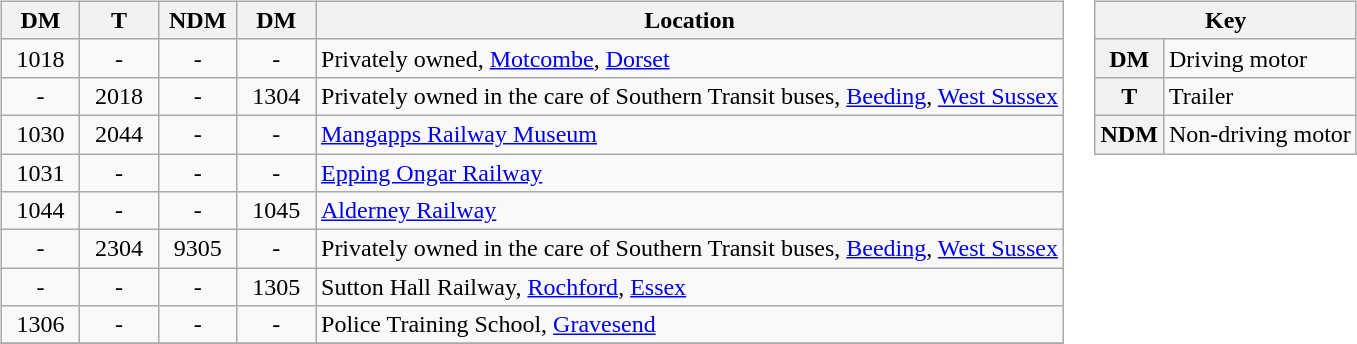<table>
<tr>
<td><br><table class="wikitable">
<tr>
<th width=45>DM</th>
<th width=45>T</th>
<th width=45>NDM</th>
<th width=45>DM</th>
<th>Location</th>
</tr>
<tr>
<td align=center>1018</td>
<td align=center>-</td>
<td align=center>-</td>
<td align=center>-</td>
<td>Privately owned, <a href='#'>Motcombe</a>, <a href='#'>Dorset</a></td>
</tr>
<tr>
<td align=center>-</td>
<td align=center>2018</td>
<td align=center>-</td>
<td align=center>1304</td>
<td>Privately owned in the care of Southern Transit buses, <a href='#'>Beeding</a>, <a href='#'>West Sussex</a></td>
</tr>
<tr>
<td align=center>1030</td>
<td align=center>2044</td>
<td align=center>-</td>
<td align=center>-</td>
<td><a href='#'>Mangapps Railway Museum</a></td>
</tr>
<tr>
<td align=center>1031</td>
<td align=center>-</td>
<td align=center>-</td>
<td align=center>-</td>
<td><a href='#'>Epping Ongar Railway</a></td>
</tr>
<tr>
<td align=center>1044</td>
<td align=center>-</td>
<td align=center>-</td>
<td align=center>1045</td>
<td><a href='#'>Alderney Railway</a></td>
</tr>
<tr>
<td align=center>-</td>
<td align=center>2304</td>
<td align=center>9305</td>
<td align=center>-</td>
<td>Privately owned in the care of Southern Transit buses, <a href='#'>Beeding</a>, <a href='#'>West Sussex</a></td>
</tr>
<tr>
<td align=center>-</td>
<td align=center>-</td>
<td align=center>-</td>
<td align=center>1305</td>
<td>Sutton Hall Railway, <a href='#'>Rochford</a>, <a href='#'>Essex</a></td>
</tr>
<tr>
<td align=center>1306</td>
<td align=center>-</td>
<td align=center>-</td>
<td align=center>-</td>
<td>Police Training School, <a href='#'>Gravesend</a></td>
</tr>
<tr>
</tr>
</table>
</td>
<td colspan=15 valign="top"><br><table class="wikitable">
<tr>
<th colspan=2>Key</th>
</tr>
<tr>
<th>DM</th>
<td>Driving motor</td>
</tr>
<tr>
<th>T</th>
<td>Trailer</td>
</tr>
<tr>
<th>NDM</th>
<td>Non-driving motor</td>
</tr>
</table>
</td>
</tr>
</table>
